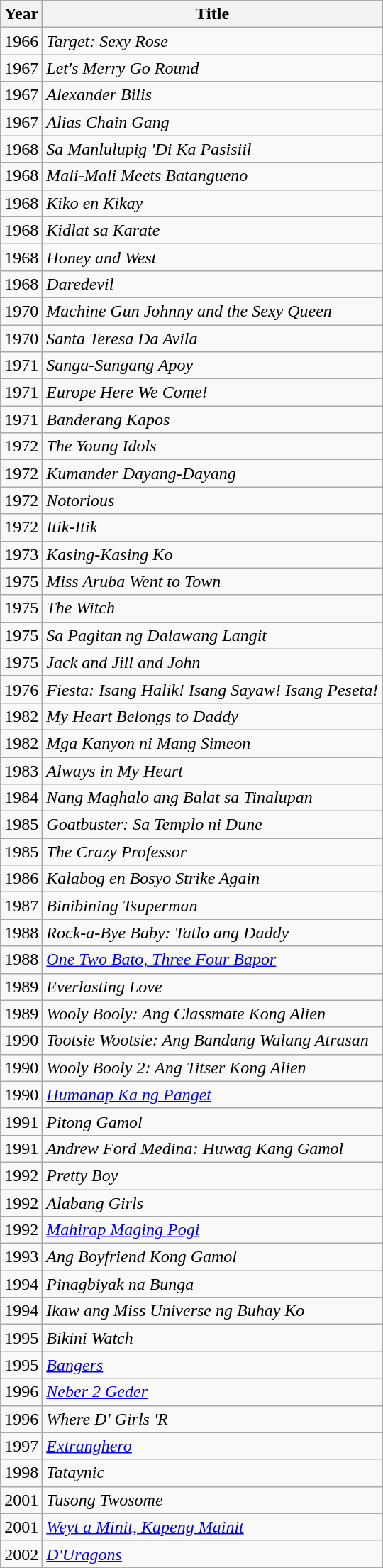<table class="wikitable">
<tr>
<th>Year</th>
<th>Title</th>
</tr>
<tr>
<td>1966</td>
<td><em>Target: Sexy Rose</em></td>
</tr>
<tr>
<td>1967</td>
<td><em>Let's Merry Go Round</em></td>
</tr>
<tr>
<td>1967</td>
<td><em>Alexander Bilis</em></td>
</tr>
<tr>
<td>1967</td>
<td><em>Alias Chain Gang</em></td>
</tr>
<tr>
<td>1968</td>
<td><em>Sa Manlulupig 'Di Ka Pasisiil</em></td>
</tr>
<tr>
<td>1968</td>
<td><em>Mali-Mali Meets Batangueno</em></td>
</tr>
<tr>
<td>1968</td>
<td><em>Kiko en Kikay</em></td>
</tr>
<tr>
<td>1968</td>
<td><em>Kidlat sa Karate</em></td>
</tr>
<tr>
<td>1968</td>
<td><em>Honey and West</em></td>
</tr>
<tr>
<td>1968</td>
<td><em>Daredevil</em></td>
</tr>
<tr>
<td>1970</td>
<td><em>Machine Gun Johnny and the Sexy Queen</em></td>
</tr>
<tr>
<td>1970</td>
<td><em>Santa Teresa Da Avila</em></td>
</tr>
<tr>
<td>1971</td>
<td><em>Sanga-Sangang Apoy</em></td>
</tr>
<tr>
<td>1971</td>
<td><em>Europe Here We Come!</em></td>
</tr>
<tr>
<td>1971</td>
<td><em>Banderang Kapos</em></td>
</tr>
<tr>
<td>1972</td>
<td><em>The Young Idols</em></td>
</tr>
<tr>
<td>1972</td>
<td><em>Kumander Dayang-Dayang</em></td>
</tr>
<tr>
<td>1972</td>
<td><em>Notorious</em></td>
</tr>
<tr>
<td>1972</td>
<td><em>Itik-Itik</em></td>
</tr>
<tr>
<td>1973</td>
<td><em>Kasing-Kasing Ko</em></td>
</tr>
<tr>
<td>1975</td>
<td><em>Miss Aruba Went to Town</em></td>
</tr>
<tr>
<td>1975</td>
<td><em>The Witch</em></td>
</tr>
<tr>
<td>1975</td>
<td><em>Sa Pagitan ng Dalawang Langit</em></td>
</tr>
<tr>
<td>1975</td>
<td><em>Jack and Jill and John</em></td>
</tr>
<tr>
<td>1976</td>
<td><em>Fiesta: Isang Halik! Isang Sayaw! Isang Peseta!</em></td>
</tr>
<tr>
<td>1982</td>
<td><em>My Heart Belongs to Daddy</em></td>
</tr>
<tr>
<td>1982</td>
<td><em>Mga Kanyon ni Mang Simeon</em></td>
</tr>
<tr>
<td>1983</td>
<td><em>Always in My Heart</em></td>
</tr>
<tr>
<td>1984</td>
<td><em>Nang Maghalo ang Balat sa Tinalupan</em></td>
</tr>
<tr>
<td>1985</td>
<td><em>Goatbuster: Sa Templo ni Dune</em></td>
</tr>
<tr>
<td>1985</td>
<td><em>The Crazy Professor</em></td>
</tr>
<tr>
<td>1986</td>
<td><em>Kalabog en Bosyo Strike Again</em></td>
</tr>
<tr>
<td>1987</td>
<td><em>Binibining Tsuperman</em></td>
</tr>
<tr>
<td>1988</td>
<td><em>Rock-a-Bye Baby: Tatlo ang Daddy</em></td>
</tr>
<tr>
<td>1988</td>
<td><em><a href='#'>One Two Bato, Three Four Bapor</a></em></td>
</tr>
<tr>
<td>1989</td>
<td><em>Everlasting Love</em></td>
</tr>
<tr>
<td>1989</td>
<td><em>Wooly Booly: Ang Classmate Kong Alien</em></td>
</tr>
<tr>
<td>1990</td>
<td><em>Tootsie Wootsie: Ang Bandang Walang Atrasan</em></td>
</tr>
<tr>
<td>1990</td>
<td><em>Wooly Booly 2: Ang Titser Kong Alien</em></td>
</tr>
<tr>
<td>1990</td>
<td><em><a href='#'>Humanap Ka ng Panget</a></em></td>
</tr>
<tr>
<td>1991</td>
<td><em>Pitong Gamol</em></td>
</tr>
<tr>
<td>1991</td>
<td><em>Andrew Ford Medina: Huwag Kang Gamol</em></td>
</tr>
<tr>
<td>1992</td>
<td><em>Pretty Boy</em></td>
</tr>
<tr>
<td>1992</td>
<td><em>Alabang Girls</em></td>
</tr>
<tr>
<td>1992</td>
<td><em><a href='#'>Mahirap Maging Pogi</a></em></td>
</tr>
<tr>
<td>1993</td>
<td><em>Ang Boyfriend Kong Gamol</em></td>
</tr>
<tr>
<td>1994</td>
<td><em>Pinagbiyak na Bunga</em></td>
</tr>
<tr>
<td>1994</td>
<td><em>Ikaw ang Miss Universe ng Buhay Ko</em></td>
</tr>
<tr>
<td>1995</td>
<td><em>Bikini Watch</em></td>
</tr>
<tr>
<td>1995</td>
<td><em><a href='#'>Bangers</a></em></td>
</tr>
<tr>
<td>1996</td>
<td><em><a href='#'>Neber 2 Geder</a></em></td>
</tr>
<tr>
<td>1996</td>
<td><em>Where D' Girls 'R</em></td>
</tr>
<tr>
<td>1997</td>
<td><em><a href='#'>Extranghero</a></em></td>
</tr>
<tr>
<td>1998</td>
<td><em>Tataynic</em></td>
</tr>
<tr>
<td>2001</td>
<td><em>Tusong Twosome</em></td>
</tr>
<tr>
<td>2001</td>
<td><em><a href='#'>Weyt a Minit, Kapeng Mainit</a></em></td>
</tr>
<tr>
<td>2002</td>
<td><em><a href='#'>D'Uragons</a></em></td>
</tr>
</table>
